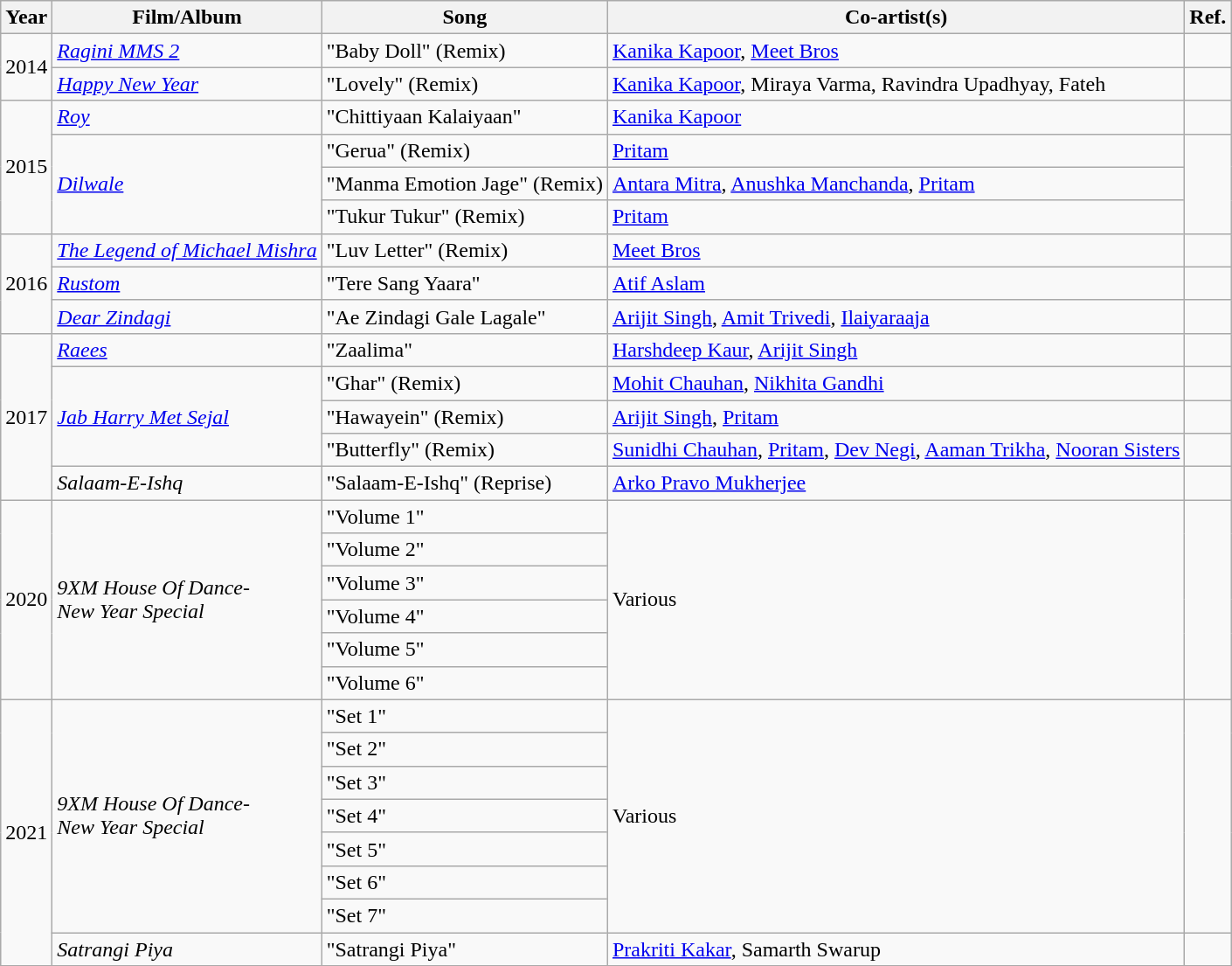<table class="wikitable">
<tr>
<th>Year</th>
<th>Film/Album</th>
<th>Song</th>
<th>Co-artist(s)</th>
<th>Ref.</th>
</tr>
<tr>
<td rowspan="2">2014</td>
<td><em><a href='#'>Ragini MMS 2</a></em></td>
<td>"Baby Doll" (Remix)</td>
<td><a href='#'>Kanika Kapoor</a>, <a href='#'>Meet Bros</a></td>
<td></td>
</tr>
<tr>
<td><em><a href='#'>Happy New Year</a></em></td>
<td>"Lovely" (Remix)</td>
<td><a href='#'>Kanika Kapoor</a>, Miraya Varma, Ravindra Upadhyay, Fateh</td>
<td></td>
</tr>
<tr>
<td rowspan="4">2015</td>
<td><em><a href='#'>Roy</a></em></td>
<td>"Chittiyaan Kalaiyaan"</td>
<td><a href='#'>Kanika Kapoor</a></td>
<td></td>
</tr>
<tr>
<td rowspan="3"><em><a href='#'>Dilwale</a></em></td>
<td>"Gerua" (Remix)</td>
<td><a href='#'>Pritam</a></td>
<td rowspan="3"></td>
</tr>
<tr>
<td>"Manma Emotion Jage" (Remix)</td>
<td><a href='#'>Antara Mitra</a>, <a href='#'>Anushka Manchanda</a>, <a href='#'>Pritam</a></td>
</tr>
<tr>
<td>"Tukur Tukur" (Remix)</td>
<td><a href='#'>Pritam</a></td>
</tr>
<tr>
<td rowspan="3">2016</td>
<td><em><a href='#'>The Legend of Michael Mishra</a></em></td>
<td>"Luv Letter" (Remix)</td>
<td><a href='#'>Meet Bros</a></td>
<td></td>
</tr>
<tr>
<td><em><a href='#'>Rustom</a></em></td>
<td>"Tere Sang Yaara"</td>
<td><a href='#'>Atif Aslam</a></td>
<td></td>
</tr>
<tr>
<td><em><a href='#'>Dear Zindagi</a></em></td>
<td>"Ae Zindagi Gale Lagale"</td>
<td><a href='#'>Arijit Singh</a>, <a href='#'>Amit Trivedi</a>, <a href='#'>Ilaiyaraaja</a></td>
<td></td>
</tr>
<tr>
<td rowspan="5">2017</td>
<td><em><a href='#'>Raees</a></em></td>
<td>"Zaalima"</td>
<td><a href='#'>Harshdeep Kaur</a>, <a href='#'>Arijit Singh</a></td>
<td></td>
</tr>
<tr>
<td rowspan="3"><em><a href='#'>Jab Harry Met Sejal</a></em></td>
<td>"Ghar" (Remix)</td>
<td><a href='#'>Mohit Chauhan</a>, <a href='#'>Nikhita Gandhi</a></td>
<td></td>
</tr>
<tr>
<td>"Hawayein" (Remix)</td>
<td><a href='#'>Arijit Singh</a>, <a href='#'>Pritam</a></td>
<td></td>
</tr>
<tr>
<td>"Butterfly" (Remix)</td>
<td><a href='#'>Sunidhi Chauhan</a>, <a href='#'>Pritam</a>, <a href='#'>Dev Negi</a>, <a href='#'>Aaman Trikha</a>, <a href='#'>Nooran Sisters</a></td>
<td></td>
</tr>
<tr>
<td><em>Salaam-E-Ishq</em></td>
<td>"Salaam-E-Ishq" (Reprise)</td>
<td><a href='#'>Arko Pravo Mukherjee</a></td>
<td></td>
</tr>
<tr>
<td rowspan="6">2020</td>
<td rowspan="6"><em>9XM House Of Dance-</em><br><em>New Year Special</em></td>
<td>"Volume 1"</td>
<td rowspan="6">Various</td>
<td rowspan="6"><br></td>
</tr>
<tr>
<td>"Volume 2"</td>
</tr>
<tr>
<td>"Volume 3"</td>
</tr>
<tr>
<td>"Volume 4"</td>
</tr>
<tr>
<td>"Volume 5"</td>
</tr>
<tr>
<td>"Volume 6"</td>
</tr>
<tr>
<td rowspan="8">2021</td>
<td rowspan="7"><em>9XM House Of Dance-</em><br><em>New Year Special</em></td>
<td>"Set 1"</td>
<td rowspan="7">Various</td>
<td rowspan="7"><br><br></td>
</tr>
<tr>
<td>"Set 2"</td>
</tr>
<tr>
<td>"Set 3"</td>
</tr>
<tr>
<td>"Set 4"</td>
</tr>
<tr>
<td>"Set 5"</td>
</tr>
<tr>
<td>"Set 6"</td>
</tr>
<tr>
<td>"Set 7"</td>
</tr>
<tr>
<td><em>Satrangi Piya</em></td>
<td>"Satrangi Piya"</td>
<td><a href='#'>Prakriti Kakar</a>, Samarth Swarup</td>
<td></td>
</tr>
</table>
